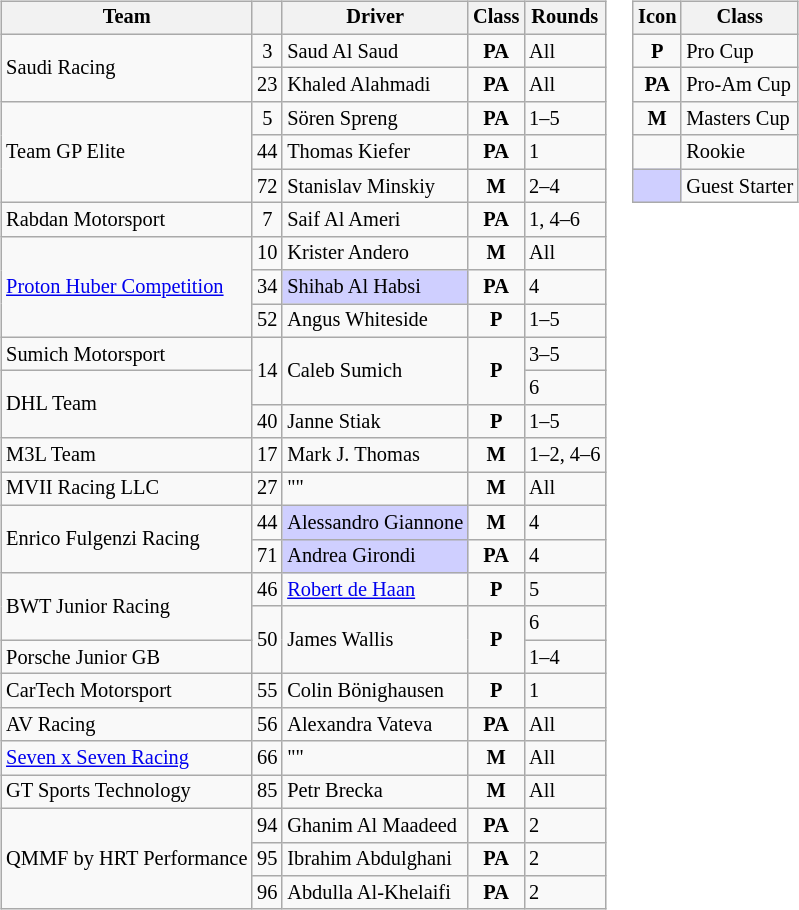<table>
<tr>
<td><br><table class="wikitable" style="font-size:85%">
<tr>
<th>Team</th>
<th></th>
<th>Driver</th>
<th>Class</th>
<th>Rounds</th>
</tr>
<tr>
<td rowspan="2"> Saudi Racing</td>
<td align="center">3</td>
<td> Saud Al Saud</td>
<td align="center"><strong><span>PA</span></strong> </td>
<td>All</td>
</tr>
<tr>
<td align="center">23</td>
<td> Khaled Alahmadi</td>
<td align="center"><strong><span>PA</span></strong></td>
<td>All</td>
</tr>
<tr>
<td rowspan="3"> Team GP Elite</td>
<td align="center">5</td>
<td> Sören Spreng</td>
<td align="center"><strong><span>PA</span></strong></td>
<td>1–5</td>
</tr>
<tr>
<td align="center">44</td>
<td> Thomas Kiefer</td>
<td align="center"><strong><span>PA</span></strong></td>
<td>1</td>
</tr>
<tr>
<td align="center">72</td>
<td> Stanislav Minskiy</td>
<td align="center"><strong><span>M</span></strong></td>
<td>2–4</td>
</tr>
<tr>
<td> Rabdan Motorsport</td>
<td align="center">7</td>
<td> Saif Al Ameri</td>
<td align="center"><strong><span>PA</span></strong></td>
<td>1, 4–6</td>
</tr>
<tr>
<td rowspan="3" nowrap> <a href='#'>Proton Huber Competition</a></td>
<td align="center">10</td>
<td> Krister Andero</td>
<td align="center"><strong><span>M</span></strong></td>
<td>All</td>
</tr>
<tr>
<td align="center">34</td>
<td style="background-color:#cfcfff;"> Shihab Al Habsi</td>
<td align="center"><strong><span>PA</span></strong></td>
<td>4</td>
</tr>
<tr>
<td align="center">52</td>
<td> Angus Whiteside</td>
<td align="center"><strong><span>P</span></strong></td>
<td>1–5</td>
</tr>
<tr>
<td> Sumich Motorsport</td>
<td align="center" rowspan=2>14</td>
<td rowspan=2> Caleb Sumich</td>
<td align="center" rowspan=2><strong><span>P</span></strong> </td>
<td>3–5</td>
</tr>
<tr>
<td rowspan=2> DHL Team</td>
<td>6</td>
</tr>
<tr>
<td align="center">40</td>
<td> Janne Stiak</td>
<td align="center"><strong><span>P</span></strong> </td>
<td>1–5</td>
</tr>
<tr>
<td> M3L Team</td>
<td align="center">17</td>
<td> Mark J. Thomas</td>
<td align="center"><strong><span>M</span></strong></td>
<td>1–2, 4–6</td>
</tr>
<tr>
<td> MVII Racing LLC</td>
<td align="center">27</td>
<td> ""</td>
<td align="center"><strong><span>M</span></strong></td>
<td>All</td>
</tr>
<tr>
<td rowspan="2"> Enrico Fulgenzi Racing</td>
<td align="center">44</td>
<td style="background-color:#cfcfff;"> Alessandro Giannone</td>
<td align="center"><strong><span>M</span></strong></td>
<td>4</td>
</tr>
<tr>
<td align="center">71</td>
<td style="background-color:#cfcfff;"> Andrea Girondi</td>
<td align="center"><strong><span>PA</span></strong></td>
<td>4</td>
</tr>
<tr>
<td rowspan="2"> BWT Junior Racing</td>
<td align="center">46</td>
<td> <a href='#'>Robert de Haan</a></td>
<td align="center"><strong><span>P</span></strong></td>
<td>5</td>
</tr>
<tr>
<td align="center" rowspan=2>50</td>
<td rowspan=2> James Wallis</td>
<td align="center" rowspan=2><strong><span>P</span></strong> </td>
<td>6</td>
</tr>
<tr>
<td> Porsche Junior GB</td>
<td>1–4</td>
</tr>
<tr>
<td> CarTech Motorsport</td>
<td align="center">55</td>
<td nowrap> Colin Bönighausen</td>
<td align="center"><strong><span>P</span></strong> </td>
<td>1</td>
</tr>
<tr>
<td> AV Racing</td>
<td align="center">56</td>
<td> Alexandra Vateva</td>
<td align="center" nowrap><strong><span>PA</span></strong> </td>
<td>All</td>
</tr>
<tr>
<td> <a href='#'>Seven x Seven Racing</a></td>
<td align="center">66</td>
<td> ""</td>
<td align="center"><strong><span>M</span></strong></td>
<td>All</td>
</tr>
<tr>
<td> GT Sports Technology</td>
<td align="center">85</td>
<td> Petr Brecka</td>
<td align="center"><strong><span>M</span></strong></td>
<td>All</td>
</tr>
<tr>
<td rowspan="3"> QMMF by HRT Performance</td>
<td align="center">94</td>
<td> Ghanim Al Maadeed</td>
<td align="center"><strong><span>PA</span></strong></td>
<td>2</td>
</tr>
<tr>
<td align="center">95</td>
<td> Ibrahim Abdulghani</td>
<td align="center"><strong><span>PA</span></strong></td>
<td>2</td>
</tr>
<tr>
<td align="center">96</td>
<td> Abdulla Al-Khelaifi</td>
<td align="center"><strong><span>PA</span></strong></td>
<td>2</td>
</tr>
</table>
</td>
<td valign="top"><br><table class="wikitable" style="font-size: 85%;">
<tr>
<th>Icon</th>
<th>Class</th>
</tr>
<tr>
<td align="center"><strong><span>P</span></strong></td>
<td>Pro Cup</td>
</tr>
<tr>
<td align="center"><strong><span>PA</span></strong></td>
<td>Pro-Am Cup</td>
</tr>
<tr>
<td align="center"><strong><span>M</span></strong></td>
<td>Masters Cup</td>
</tr>
<tr>
<td align="center"></td>
<td>Rookie</td>
</tr>
<tr>
<td align="center" style="background-color:#cfcfff;"></td>
<td>Guest Starter</td>
</tr>
</table>
</td>
</tr>
</table>
